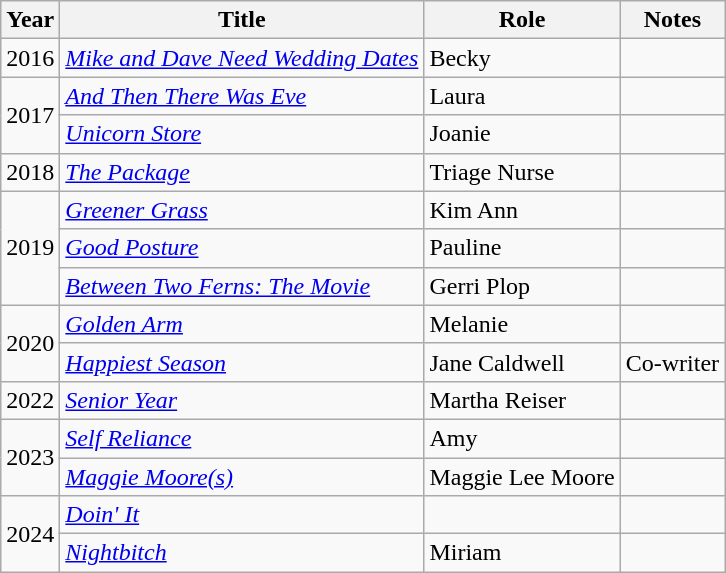<table class="wikitable sortable">
<tr>
<th>Year</th>
<th>Title</th>
<th>Role</th>
<th>Notes</th>
</tr>
<tr>
<td>2016</td>
<td><em><a href='#'>Mike and Dave Need Wedding Dates</a></em></td>
<td>Becky</td>
<td></td>
</tr>
<tr>
<td rowspan=2>2017</td>
<td><em><a href='#'>And Then There Was Eve</a></em></td>
<td>Laura</td>
<td></td>
</tr>
<tr>
<td><em><a href='#'>Unicorn Store</a></em></td>
<td>Joanie</td>
<td></td>
</tr>
<tr>
<td>2018</td>
<td><em><a href='#'>The Package</a></em></td>
<td>Triage Nurse</td>
<td></td>
</tr>
<tr>
<td rowspan=3>2019</td>
<td><em><a href='#'>Greener Grass</a></em></td>
<td>Kim Ann</td>
<td></td>
</tr>
<tr>
<td><em><a href='#'>Good Posture</a></em></td>
<td>Pauline</td>
<td></td>
</tr>
<tr>
<td><em><a href='#'>Between Two Ferns: The Movie</a></em></td>
<td>Gerri Plop</td>
<td></td>
</tr>
<tr>
<td rowspan=2>2020</td>
<td><em><a href='#'>Golden Arm</a></em></td>
<td>Melanie</td>
<td></td>
</tr>
<tr>
<td><em><a href='#'>Happiest Season</a></em></td>
<td>Jane Caldwell</td>
<td>Co-writer</td>
</tr>
<tr>
<td>2022</td>
<td><em><a href='#'>Senior Year</a></em></td>
<td>Martha Reiser</td>
<td></td>
</tr>
<tr>
<td rowspan=2>2023</td>
<td><em><a href='#'>Self Reliance</a></em></td>
<td>Amy</td>
<td></td>
</tr>
<tr>
<td><em><a href='#'>Maggie Moore(s)</a></em></td>
<td>Maggie Lee Moore</td>
<td></td>
</tr>
<tr>
<td rowspan=2>2024</td>
<td><em><a href='#'>Doin' It</a></em></td>
<td></td>
<td></td>
</tr>
<tr>
<td><em><a href='#'>Nightbitch</a></em></td>
<td>Miriam</td>
<td></td>
</tr>
</table>
